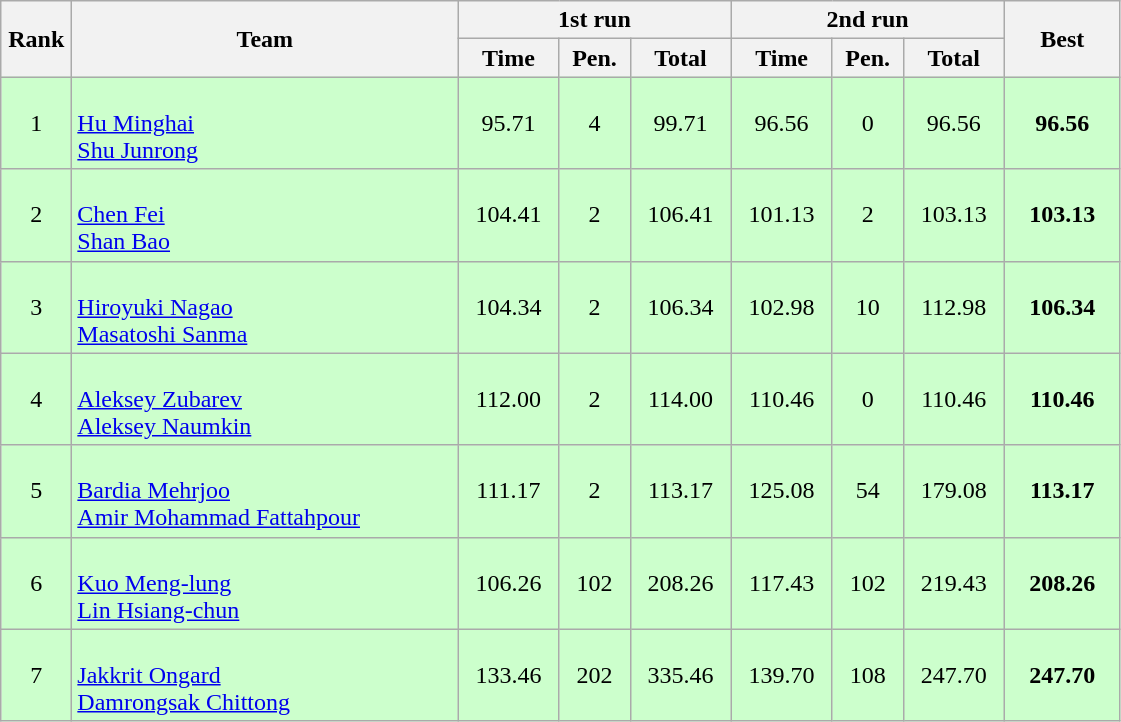<table class=wikitable style="text-align:center">
<tr>
<th rowspan=2 width=40>Rank</th>
<th rowspan=2 width=250>Team</th>
<th colspan=3>1st run</th>
<th colspan=3>2nd run</th>
<th rowspan=2 width=70>Best</th>
</tr>
<tr>
<th width=60>Time</th>
<th width=40>Pen.</th>
<th width=60>Total</th>
<th width=60>Time</th>
<th width=40>Pen.</th>
<th width=60>Total</th>
</tr>
<tr bgcolor="ccffcc">
<td>1</td>
<td align=left><br><a href='#'>Hu Minghai</a><br><a href='#'>Shu Junrong</a></td>
<td>95.71</td>
<td>4</td>
<td>99.71</td>
<td>96.56</td>
<td>0</td>
<td>96.56</td>
<td><strong>96.56</strong></td>
</tr>
<tr bgcolor="ccffcc">
<td>2</td>
<td align=left><br><a href='#'>Chen Fei</a><br><a href='#'>Shan Bao</a></td>
<td>104.41</td>
<td>2</td>
<td>106.41</td>
<td>101.13</td>
<td>2</td>
<td>103.13</td>
<td><strong>103.13</strong></td>
</tr>
<tr bgcolor="ccffcc">
<td>3</td>
<td align=left><br><a href='#'>Hiroyuki Nagao</a><br><a href='#'>Masatoshi Sanma</a></td>
<td>104.34</td>
<td>2</td>
<td>106.34</td>
<td>102.98</td>
<td>10</td>
<td>112.98</td>
<td><strong>106.34</strong></td>
</tr>
<tr bgcolor="ccffcc">
<td>4</td>
<td align=left><br><a href='#'>Aleksey Zubarev</a><br><a href='#'>Aleksey Naumkin</a></td>
<td>112.00</td>
<td>2</td>
<td>114.00</td>
<td>110.46</td>
<td>0</td>
<td>110.46</td>
<td><strong>110.46</strong></td>
</tr>
<tr bgcolor="ccffcc">
<td>5</td>
<td align=left><br><a href='#'>Bardia Mehrjoo</a><br><a href='#'>Amir Mohammad Fattahpour</a></td>
<td>111.17</td>
<td>2</td>
<td>113.17</td>
<td>125.08</td>
<td>54</td>
<td>179.08</td>
<td><strong>113.17</strong></td>
</tr>
<tr bgcolor="ccffcc">
<td>6</td>
<td align=left><br><a href='#'>Kuo Meng-lung</a><br><a href='#'>Lin Hsiang-chun</a></td>
<td>106.26</td>
<td>102</td>
<td>208.26</td>
<td>117.43</td>
<td>102</td>
<td>219.43</td>
<td><strong>208.26</strong></td>
</tr>
<tr bgcolor="ccffcc">
<td>7</td>
<td align=left><br><a href='#'>Jakkrit Ongard</a><br><a href='#'>Damrongsak Chittong</a></td>
<td>133.46</td>
<td>202</td>
<td>335.46</td>
<td>139.70</td>
<td>108</td>
<td>247.70</td>
<td><strong>247.70</strong></td>
</tr>
</table>
